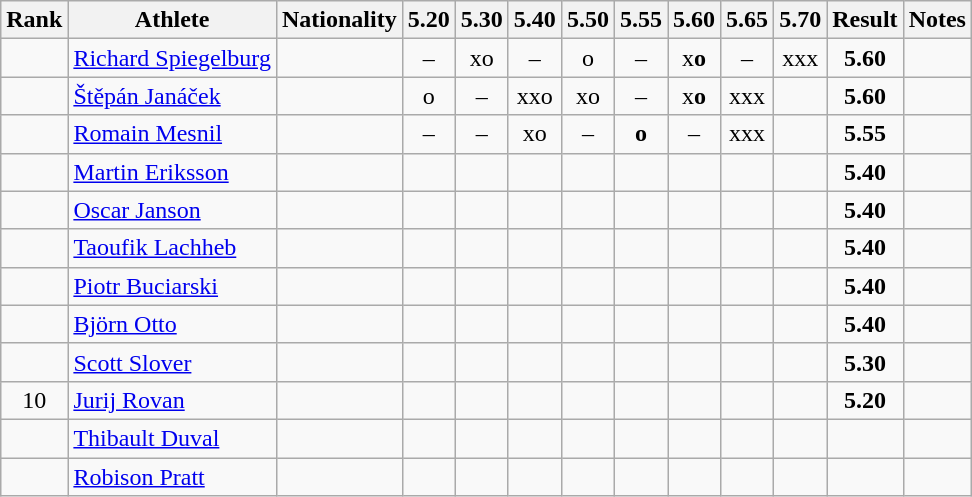<table class="wikitable sortable" style="text-align:center">
<tr>
<th>Rank</th>
<th>Athlete</th>
<th>Nationality</th>
<th>5.20</th>
<th>5.30</th>
<th>5.40</th>
<th>5.50</th>
<th>5.55</th>
<th>5.60</th>
<th>5.65</th>
<th>5.70</th>
<th>Result</th>
<th>Notes</th>
</tr>
<tr>
<td></td>
<td align=left><a href='#'>Richard Spiegelburg</a></td>
<td align=left></td>
<td>–</td>
<td>xo</td>
<td>–</td>
<td>o</td>
<td>–</td>
<td>x<strong>o</strong></td>
<td>–</td>
<td>xxx</td>
<td><strong>5.60</strong></td>
<td></td>
</tr>
<tr>
<td></td>
<td align=left><a href='#'>Štěpán Janáček</a></td>
<td align=left></td>
<td>o</td>
<td>–</td>
<td>xxo</td>
<td>xo</td>
<td>–</td>
<td>x<strong>o</strong></td>
<td>xxx</td>
<td></td>
<td><strong>5.60</strong></td>
<td></td>
</tr>
<tr>
<td></td>
<td align=left><a href='#'>Romain Mesnil</a></td>
<td align=left></td>
<td>–</td>
<td>–</td>
<td>xo</td>
<td>–</td>
<td><strong>o</strong></td>
<td>–</td>
<td>xxx</td>
<td></td>
<td><strong>5.55</strong></td>
<td></td>
</tr>
<tr>
<td></td>
<td align=left><a href='#'>Martin Eriksson</a></td>
<td align=left></td>
<td></td>
<td></td>
<td></td>
<td></td>
<td></td>
<td></td>
<td></td>
<td></td>
<td><strong>5.40</strong></td>
<td></td>
</tr>
<tr>
<td></td>
<td align=left><a href='#'>Oscar Janson</a></td>
<td align=left></td>
<td></td>
<td></td>
<td></td>
<td></td>
<td></td>
<td></td>
<td></td>
<td></td>
<td><strong>5.40</strong></td>
<td></td>
</tr>
<tr>
<td></td>
<td align=left><a href='#'>Taoufik Lachheb</a></td>
<td align=left></td>
<td></td>
<td></td>
<td></td>
<td></td>
<td></td>
<td></td>
<td></td>
<td></td>
<td><strong>5.40</strong></td>
<td></td>
</tr>
<tr>
<td></td>
<td align=left><a href='#'>Piotr Buciarski</a></td>
<td align=left></td>
<td></td>
<td></td>
<td></td>
<td></td>
<td></td>
<td></td>
<td></td>
<td></td>
<td><strong>5.40</strong></td>
<td></td>
</tr>
<tr>
<td></td>
<td align=left><a href='#'>Björn Otto</a></td>
<td align=left></td>
<td></td>
<td></td>
<td></td>
<td></td>
<td></td>
<td></td>
<td></td>
<td></td>
<td><strong>5.40</strong></td>
<td></td>
</tr>
<tr>
<td></td>
<td align=left><a href='#'>Scott Slover</a></td>
<td align=left></td>
<td></td>
<td></td>
<td></td>
<td></td>
<td></td>
<td></td>
<td></td>
<td></td>
<td><strong>5.30</strong></td>
<td></td>
</tr>
<tr>
<td>10</td>
<td align=left><a href='#'>Jurij Rovan</a></td>
<td align=left></td>
<td></td>
<td></td>
<td></td>
<td></td>
<td></td>
<td></td>
<td></td>
<td></td>
<td><strong>5.20</strong></td>
<td></td>
</tr>
<tr>
<td></td>
<td align=left><a href='#'>Thibault Duval</a></td>
<td align=left></td>
<td></td>
<td></td>
<td></td>
<td></td>
<td></td>
<td></td>
<td></td>
<td></td>
<td><strong></strong></td>
<td></td>
</tr>
<tr>
<td></td>
<td align=left><a href='#'>Robison Pratt</a></td>
<td align=left></td>
<td></td>
<td></td>
<td></td>
<td></td>
<td></td>
<td></td>
<td></td>
<td></td>
<td><strong></strong></td>
<td></td>
</tr>
</table>
